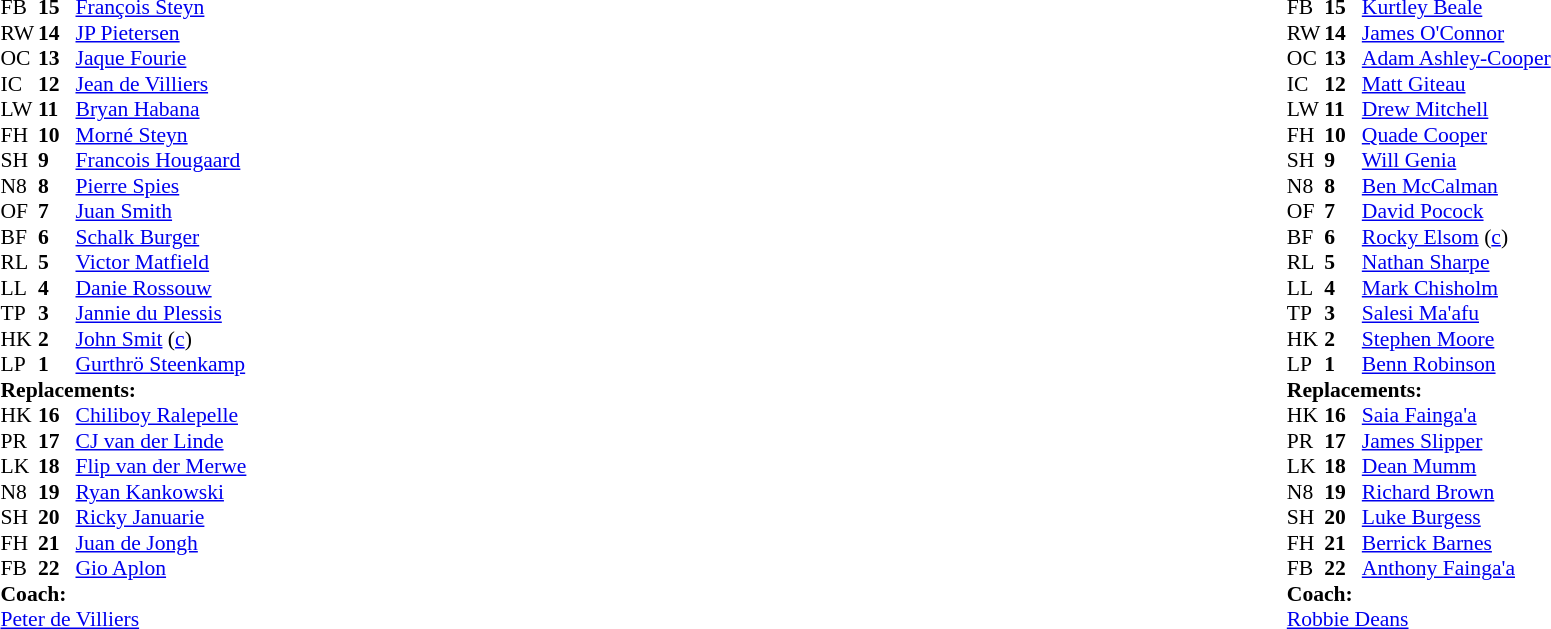<table style="width:100%">
<tr>
<td style="vertical-align:top;width:50%"><br><table style="font-size:90%" cellspacing="0" cellpadding="0">
<tr>
<th width="25"></th>
<th width="25"></th>
</tr>
<tr>
<td>FB</td>
<td><strong>15</strong></td>
<td><a href='#'>François Steyn</a></td>
</tr>
<tr>
<td>RW</td>
<td><strong>14</strong></td>
<td><a href='#'>JP Pietersen</a></td>
</tr>
<tr>
<td>OC</td>
<td><strong>13</strong></td>
<td><a href='#'>Jaque Fourie</a></td>
</tr>
<tr>
<td>IC</td>
<td><strong>12</strong></td>
<td><a href='#'>Jean de Villiers</a></td>
</tr>
<tr>
<td>LW</td>
<td><strong>11</strong></td>
<td><a href='#'>Bryan Habana</a></td>
<td></td>
<td></td>
</tr>
<tr>
<td>FH</td>
<td><strong>10</strong></td>
<td><a href='#'>Morné Steyn</a></td>
</tr>
<tr>
<td>SH</td>
<td><strong>9</strong></td>
<td><a href='#'>Francois Hougaard</a></td>
</tr>
<tr>
<td>N8</td>
<td><strong>8</strong></td>
<td><a href='#'>Pierre Spies</a></td>
<td></td>
<td></td>
</tr>
<tr>
<td>OF</td>
<td><strong>7</strong></td>
<td><a href='#'>Juan Smith</a></td>
</tr>
<tr>
<td>BF</td>
<td><strong>6</strong></td>
<td><a href='#'>Schalk Burger</a></td>
</tr>
<tr>
<td>RL</td>
<td><strong>5</strong></td>
<td><a href='#'>Victor Matfield</a></td>
</tr>
<tr>
<td>LL</td>
<td><strong>4</strong></td>
<td><a href='#'>Danie Rossouw</a></td>
<td></td>
<td></td>
</tr>
<tr>
<td>TP</td>
<td><strong>3</strong></td>
<td><a href='#'>Jannie du Plessis</a></td>
<td></td>
<td></td>
</tr>
<tr>
<td>HK</td>
<td><strong>2</strong></td>
<td><a href='#'>John Smit</a> (<a href='#'>c</a>)</td>
<td></td>
<td></td>
</tr>
<tr>
<td>LP</td>
<td><strong>1</strong></td>
<td><a href='#'>Gurthrö Steenkamp</a></td>
</tr>
<tr>
<td colspan=3><strong>Replacements:</strong></td>
</tr>
<tr>
<td>HK</td>
<td><strong>16</strong></td>
<td><a href='#'>Chiliboy Ralepelle</a></td>
<td></td>
<td></td>
</tr>
<tr>
<td>PR</td>
<td><strong>17</strong></td>
<td><a href='#'>CJ van der Linde</a></td>
<td></td>
<td></td>
</tr>
<tr>
<td>LK</td>
<td><strong>18</strong></td>
<td><a href='#'>Flip van der Merwe</a></td>
<td></td>
<td></td>
</tr>
<tr>
<td>N8</td>
<td><strong>19</strong></td>
<td><a href='#'>Ryan Kankowski</a></td>
<td></td>
<td></td>
</tr>
<tr>
<td>SH</td>
<td><strong>20</strong></td>
<td><a href='#'>Ricky Januarie</a></td>
</tr>
<tr>
<td>FH</td>
<td><strong>21</strong></td>
<td><a href='#'>Juan de Jongh</a></td>
</tr>
<tr>
<td>FB</td>
<td><strong>22</strong></td>
<td><a href='#'>Gio Aplon</a></td>
<td></td>
<td></td>
</tr>
<tr>
<td colspan=3><strong>Coach:</strong></td>
</tr>
<tr>
<td colspan="4"> <a href='#'>Peter de Villiers</a></td>
</tr>
</table>
</td>
<td style="vertical-align:top"></td>
<td style="vertical-align:top;width:50%"><br><table cellspacing="0" cellpadding="0" style="font-size:90%;margin:auto">
<tr>
<th width="25"></th>
<th width="25"></th>
</tr>
<tr>
<td>FB</td>
<td><strong>15</strong></td>
<td><a href='#'>Kurtley Beale</a></td>
</tr>
<tr>
<td>RW</td>
<td><strong>14</strong></td>
<td><a href='#'>James O'Connor</a></td>
</tr>
<tr>
<td>OC</td>
<td><strong>13</strong></td>
<td><a href='#'>Adam Ashley-Cooper</a></td>
</tr>
<tr>
<td>IC</td>
<td><strong>12</strong></td>
<td><a href='#'>Matt Giteau</a></td>
<td></td>
<td></td>
</tr>
<tr>
<td>LW</td>
<td><strong>11</strong></td>
<td><a href='#'>Drew Mitchell</a></td>
<td></td>
<td></td>
</tr>
<tr>
<td>FH</td>
<td><strong>10</strong></td>
<td><a href='#'>Quade Cooper</a></td>
</tr>
<tr>
<td>SH</td>
<td><strong>9</strong></td>
<td><a href='#'>Will Genia</a></td>
<td></td>
<td></td>
</tr>
<tr>
<td>N8</td>
<td><strong>8</strong></td>
<td><a href='#'>Ben McCalman</a></td>
</tr>
<tr>
<td>OF</td>
<td><strong>7</strong></td>
<td><a href='#'>David Pocock</a></td>
</tr>
<tr>
<td>BF</td>
<td><strong>6</strong></td>
<td><a href='#'>Rocky Elsom</a> (<a href='#'>c</a>)</td>
</tr>
<tr>
<td>RL</td>
<td><strong>5</strong></td>
<td><a href='#'>Nathan Sharpe</a></td>
</tr>
<tr>
<td>LL</td>
<td><strong>4</strong></td>
<td><a href='#'>Mark Chisholm</a></td>
<td></td>
<td></td>
</tr>
<tr>
<td>TP</td>
<td><strong>3</strong></td>
<td><a href='#'>Salesi Ma'afu</a></td>
<td></td>
<td></td>
</tr>
<tr>
<td>HK</td>
<td><strong>2</strong></td>
<td><a href='#'>Stephen Moore</a></td>
<td></td>
<td></td>
</tr>
<tr>
<td>LP</td>
<td><strong>1</strong></td>
<td><a href='#'>Benn Robinson</a></td>
</tr>
<tr>
<td colspan=3><strong>Replacements:</strong></td>
</tr>
<tr>
<td>HK</td>
<td><strong>16</strong></td>
<td><a href='#'>Saia Fainga'a</a></td>
<td></td>
<td></td>
</tr>
<tr>
<td>PR</td>
<td><strong>17</strong></td>
<td><a href='#'>James Slipper</a></td>
<td></td>
<td></td>
</tr>
<tr>
<td>LK</td>
<td><strong>18</strong></td>
<td><a href='#'>Dean Mumm</a></td>
<td></td>
<td></td>
</tr>
<tr>
<td>N8</td>
<td><strong>19</strong></td>
<td><a href='#'>Richard Brown</a></td>
</tr>
<tr>
<td>SH</td>
<td><strong>20</strong></td>
<td><a href='#'>Luke Burgess</a></td>
<td></td>
<td></td>
</tr>
<tr>
<td>FH</td>
<td><strong>21</strong></td>
<td><a href='#'>Berrick Barnes</a></td>
<td></td>
<td></td>
</tr>
<tr>
<td>FB</td>
<td><strong>22</strong></td>
<td><a href='#'>Anthony Fainga'a</a></td>
<td></td>
<td></td>
</tr>
<tr>
<td colspan=3><strong>Coach:</strong></td>
</tr>
<tr>
<td colspan="4"> <a href='#'>Robbie Deans</a></td>
</tr>
</table>
</td>
</tr>
</table>
